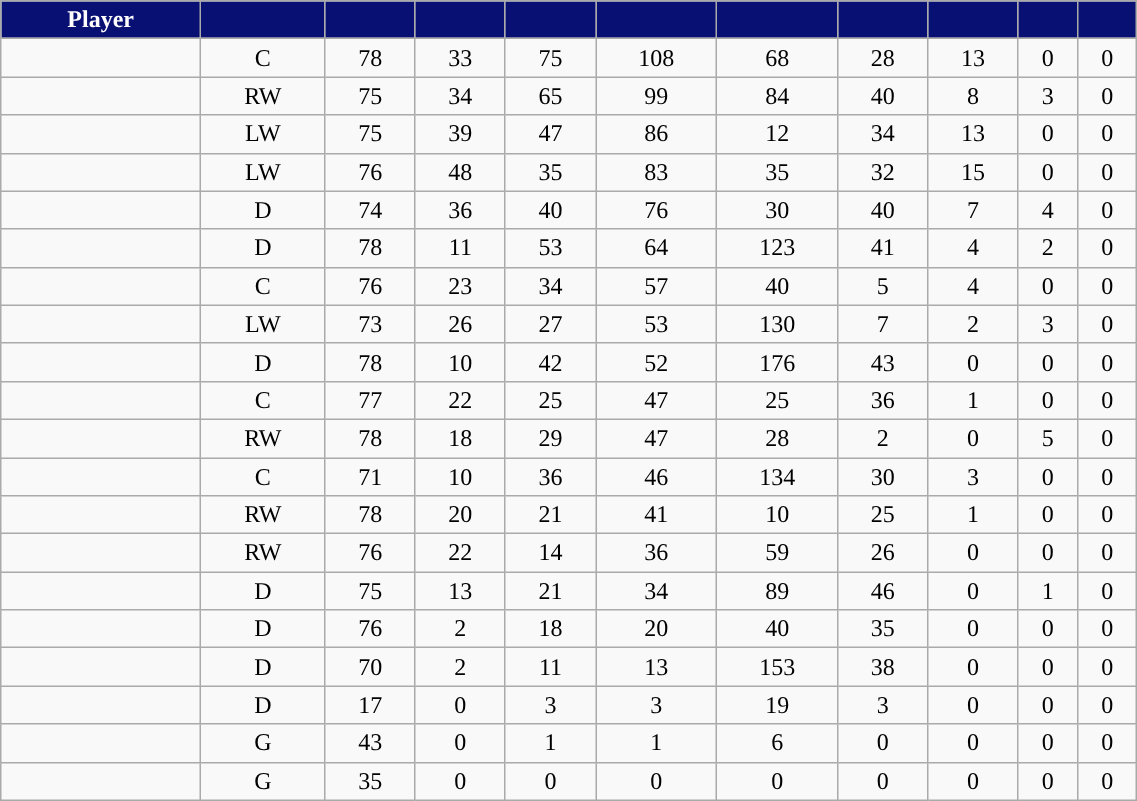<table class="wikitable sortable" style="width:60%; text-align:center;">
<tr align=center>
<th style="color:white; background:#081073; ">Player</th>
<th style="color:white; background:#081073; "></th>
<th style="color:white; background:#081073; "></th>
<th style="color:white;background:#081073; "></th>
<th style="color:white;background:#081073; "></th>
<th style="color:white;background:#081073; "></th>
<th style="color:white;background:#081073; "></th>
<th style="color:white; background:#081073; "></th>
<th style="color:white;background:#081073; "></th>
<th style="color:white;background:#081073; "></th>
<th style="color:white;background:#081073; "></th>
</tr>
<tr>
</tr>
<tr align="center">
<td align="right"></td>
<td>C</td>
<td>78</td>
<td>33</td>
<td>75</td>
<td>108</td>
<td>68</td>
<td>28</td>
<td>13</td>
<td>0</td>
<td>0</td>
</tr>
<tr align="center">
<td align="right"></td>
<td>RW</td>
<td>75</td>
<td>34</td>
<td>65</td>
<td>99</td>
<td>84</td>
<td>40</td>
<td>8</td>
<td>3</td>
<td>0</td>
</tr>
<tr align="center">
<td align="right"></td>
<td>LW</td>
<td>75</td>
<td>39</td>
<td>47</td>
<td>86</td>
<td>12</td>
<td>34</td>
<td>13</td>
<td>0</td>
<td>0</td>
</tr>
<tr align="center">
<td align="right"></td>
<td>LW</td>
<td>76</td>
<td>48</td>
<td>35</td>
<td>83</td>
<td>35</td>
<td>32</td>
<td>15</td>
<td>0</td>
<td>0</td>
</tr>
<tr align="center">
<td align="right"></td>
<td>D</td>
<td>74</td>
<td>36</td>
<td>40</td>
<td>76</td>
<td>30</td>
<td>40</td>
<td>7</td>
<td>4</td>
<td>0</td>
</tr>
<tr align="center">
<td align="right"></td>
<td>D</td>
<td>78</td>
<td>11</td>
<td>53</td>
<td>64</td>
<td>123</td>
<td>41</td>
<td>4</td>
<td>2</td>
<td>0</td>
</tr>
<tr align="center">
<td align="right"></td>
<td>C</td>
<td>76</td>
<td>23</td>
<td>34</td>
<td>57</td>
<td>40</td>
<td>5</td>
<td>4</td>
<td>0</td>
<td>0</td>
</tr>
<tr align="center">
<td align="right"></td>
<td>LW</td>
<td>73</td>
<td>26</td>
<td>27</td>
<td>53</td>
<td>130</td>
<td>7</td>
<td>2</td>
<td>3</td>
<td>0</td>
</tr>
<tr align="center">
<td align="right"></td>
<td>D</td>
<td>78</td>
<td>10</td>
<td>42</td>
<td>52</td>
<td>176</td>
<td>43</td>
<td>0</td>
<td>0</td>
<td>0</td>
</tr>
<tr align="center">
<td align="right"></td>
<td>C</td>
<td>77</td>
<td>22</td>
<td>25</td>
<td>47</td>
<td>25</td>
<td>36</td>
<td>1</td>
<td>0</td>
<td>0</td>
</tr>
<tr align="center">
<td align="right"></td>
<td>RW</td>
<td>78</td>
<td>18</td>
<td>29</td>
<td>47</td>
<td>28</td>
<td>2</td>
<td>0</td>
<td>5</td>
<td>0</td>
</tr>
<tr align="center">
<td align="right"></td>
<td>C</td>
<td>71</td>
<td>10</td>
<td>36</td>
<td>46</td>
<td>134</td>
<td>30</td>
<td>3</td>
<td>0</td>
<td>0</td>
</tr>
<tr align="center">
<td align="right"></td>
<td>RW</td>
<td>78</td>
<td>20</td>
<td>21</td>
<td>41</td>
<td>10</td>
<td>25</td>
<td>1</td>
<td>0</td>
<td>0</td>
</tr>
<tr align="center">
<td align="right"></td>
<td>RW</td>
<td>76</td>
<td>22</td>
<td>14</td>
<td>36</td>
<td>59</td>
<td>26</td>
<td>0</td>
<td>0</td>
<td>0</td>
</tr>
<tr align="center">
<td align="right"></td>
<td>D</td>
<td>75</td>
<td>13</td>
<td>21</td>
<td>34</td>
<td>89</td>
<td>46</td>
<td>0</td>
<td>1</td>
<td>0</td>
</tr>
<tr align="center">
<td align="right"></td>
<td>D</td>
<td>76</td>
<td>2</td>
<td>18</td>
<td>20</td>
<td>40</td>
<td>35</td>
<td>0</td>
<td>0</td>
<td>0</td>
</tr>
<tr align="center">
<td align="right"></td>
<td>D</td>
<td>70</td>
<td>2</td>
<td>11</td>
<td>13</td>
<td>153</td>
<td>38</td>
<td>0</td>
<td>0</td>
<td>0</td>
</tr>
<tr align="center">
<td align="right"></td>
<td>D</td>
<td>17</td>
<td>0</td>
<td>3</td>
<td>3</td>
<td>19</td>
<td>3</td>
<td>0</td>
<td>0</td>
<td>0</td>
</tr>
<tr align="center">
<td align="right"></td>
<td>G</td>
<td>43</td>
<td>0</td>
<td>1</td>
<td>1</td>
<td>6</td>
<td>0</td>
<td>0</td>
<td>0</td>
<td>0</td>
</tr>
<tr align="center">
<td align="right"></td>
<td>G</td>
<td>35</td>
<td>0</td>
<td>0</td>
<td>0</td>
<td>0</td>
<td>0</td>
<td>0</td>
<td>0</td>
<td>0</td>
</tr>
</table>
